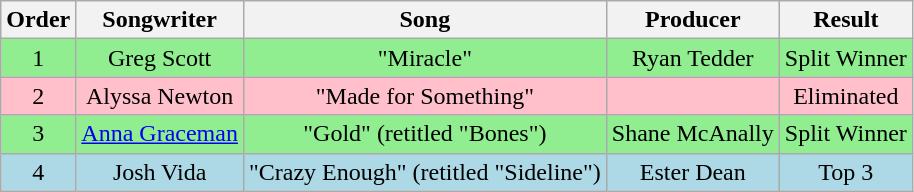<table class="wikitable plainrowheaders" style="text-align:center">
<tr>
<th style="row">Order</th>
<th style="row">Songwriter</th>
<th style="row">Song</th>
<th style="row">Producer</th>
<th style="row">Result</th>
</tr>
<tr style="background:lightgreen;">
<td>1</td>
<td>Greg Scott</td>
<td>"Miracle"</td>
<td>Ryan Tedder</td>
<td>Split Winner</td>
</tr>
<tr style="background:pink;">
<td>2</td>
<td>Alyssa Newton</td>
<td>"Made for Something"</td>
<td></td>
<td>Eliminated</td>
</tr>
<tr style="background:lightgreen;">
<td>3</td>
<td><a href='#'>Anna Graceman</a></td>
<td>"Gold" (retitled "Bones")</td>
<td>Shane McAnally</td>
<td>Split Winner</td>
</tr>
<tr style="background:lightblue;">
<td>4</td>
<td>Josh Vida</td>
<td>"Crazy Enough" (retitled "Sideline")</td>
<td>Ester Dean</td>
<td>Top 3</td>
</tr>
</table>
